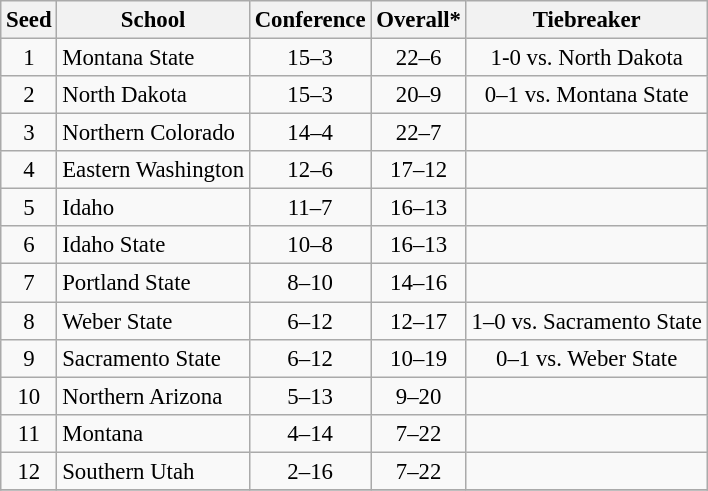<table class="wikitable" style="white-space:nowrap; font-size:95%;text-align:center">
<tr>
<th>Seed</th>
<th>School</th>
<th>Conference</th>
<th>Overall*</th>
<th>Tiebreaker</th>
</tr>
<tr>
<td>1</td>
<td align=left>Montana State</td>
<td>15–3</td>
<td>22–6</td>
<td>1-0 vs. North Dakota</td>
</tr>
<tr>
<td>2</td>
<td align=left>North Dakota</td>
<td>15–3</td>
<td>20–9</td>
<td>0–1 vs. Montana State</td>
</tr>
<tr>
<td>3</td>
<td align=left>Northern Colorado</td>
<td>14–4</td>
<td>22–7</td>
<td></td>
</tr>
<tr>
<td>4</td>
<td align=left>Eastern Washington</td>
<td>12–6</td>
<td>17–12</td>
<td></td>
</tr>
<tr>
<td>5</td>
<td align=left>Idaho</td>
<td>11–7</td>
<td>16–13</td>
<td></td>
</tr>
<tr>
<td>6</td>
<td align=left>Idaho State</td>
<td>10–8</td>
<td>16–13</td>
<td></td>
</tr>
<tr>
<td>7</td>
<td align=left>Portland State</td>
<td>8–10</td>
<td>14–16</td>
<td></td>
</tr>
<tr>
<td>8</td>
<td align=left>Weber State</td>
<td>6–12</td>
<td>12–17</td>
<td>1–0 vs. Sacramento State</td>
</tr>
<tr>
<td>9</td>
<td align=left>Sacramento State</td>
<td>6–12</td>
<td>10–19</td>
<td>0–1 vs. Weber State</td>
</tr>
<tr>
<td>10</td>
<td align=left>Northern Arizona</td>
<td>5–13</td>
<td>9–20</td>
<td></td>
</tr>
<tr>
<td>11</td>
<td align=left>Montana</td>
<td>4–14</td>
<td>7–22</td>
<td></td>
</tr>
<tr>
<td>12</td>
<td align=left>Southern Utah</td>
<td>2–16</td>
<td>7–22</td>
<td></td>
</tr>
<tr>
</tr>
</table>
